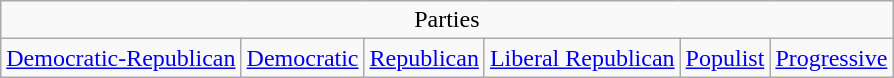<table class="wikitable">
<tr>
<td style="text-align:center;" colspan="6">Parties</td>
</tr>
<tr>
<td><a href='#'>Democratic-Republican</a></td>
<td><a href='#'>Democratic</a></td>
<td><a href='#'>Republican</a></td>
<td><a href='#'>Liberal Republican</a></td>
<td><a href='#'>Populist</a></td>
<td><a href='#'>Progressive</a></td>
</tr>
</table>
